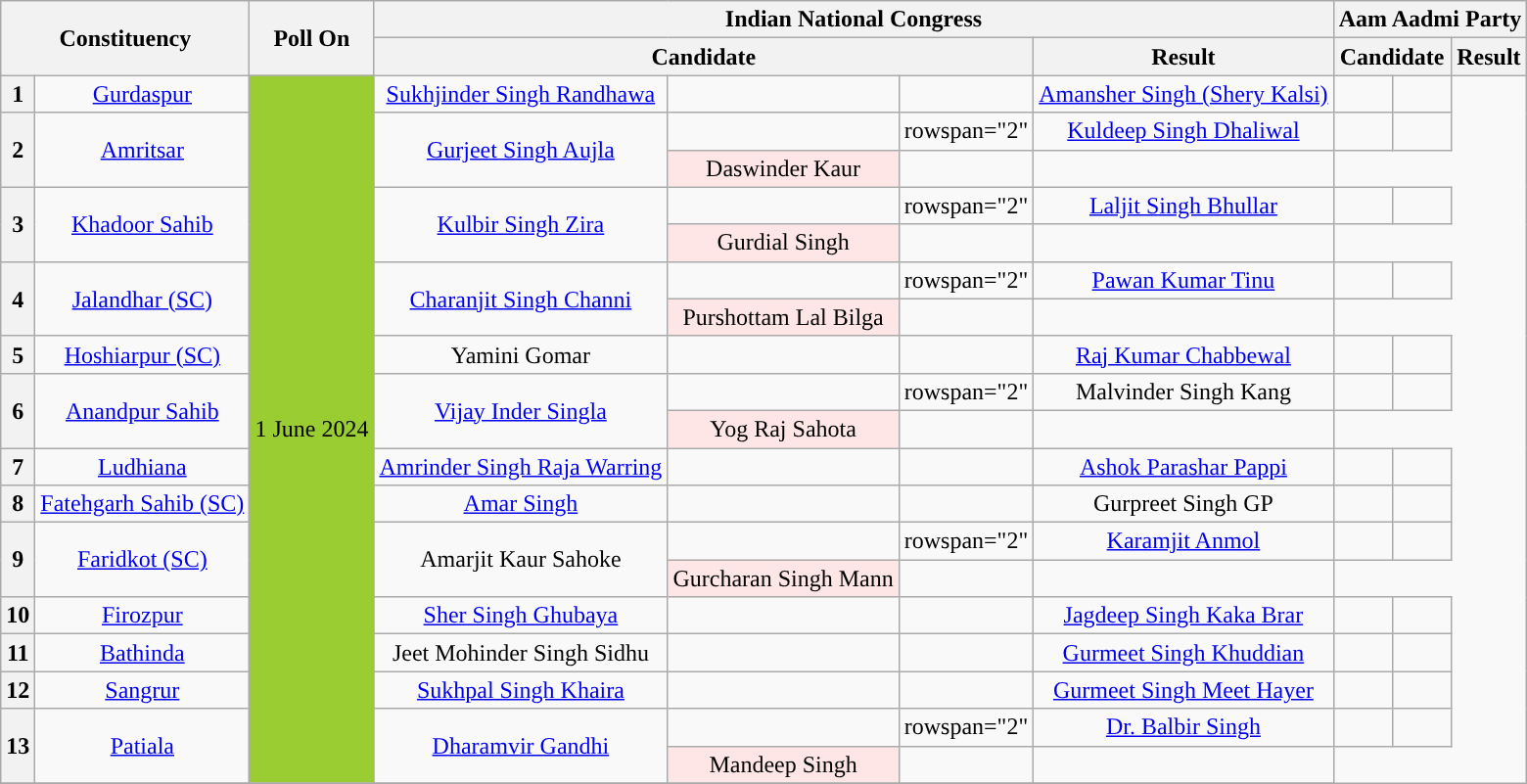<table class="wikitable sortable" style="text-align:center;">
<tr>
<th colspan="2" rowspan="2">Constituency</th>
<th rowspan="2">Poll On</th>
<th colspan="4" Style="background-color:">Indian National Congress</th>
<th colspan="4" Style="background-color:">Aam Aadmi Party</th>
</tr>
<tr>
<th colspan="3">Candidate</th>
<th>Result</th>
<th colspan="3">Candidate</th>
<th>Result</th>
</tr>
<tr>
<th>1</th>
<td><a href='#'>Gurdaspur</a></td>
<td rowspan="19" bgcolor="#9ACD32">1 June 2024</td>
<td><a href='#'>Sukhjinder Singh Randhawa</a></td>
<td></td>
<td></td>
<td><a href='#'>Amansher Singh (Shery Kalsi)</a></td>
<td></td>
<td></td>
</tr>
<tr>
<th rowspan="2">2</th>
<td rowspan="2"><a href='#'>Amritsar</a></td>
<td rowspan="2"><a href='#'>Gurjeet Singh Aujla</a></td>
<td></td>
<td>rowspan="2" </td>
<td><a href='#'>Kuldeep Singh Dhaliwal</a></td>
<td></td>
<td></td>
</tr>
<tr>
<td style="background:#FFE6E6">Daswinder Kaur</td>
<td></td>
<td></td>
</tr>
<tr>
<th rowspan="2">3</th>
<td rowspan="2"><a href='#'>Khadoor Sahib</a></td>
<td rowspan="2"><a href='#'>Kulbir Singh Zira</a></td>
<td></td>
<td>rowspan="2" </td>
<td><a href='#'>Laljit Singh Bhullar</a></td>
<td></td>
<td></td>
</tr>
<tr>
<td style="background:#FFE6E6">Gurdial Singh</td>
<td></td>
<td></td>
</tr>
<tr>
<th rowspan="2">4</th>
<td rowspan="2"><a href='#'>Jalandhar (SC)</a></td>
<td rowspan="2"><a href='#'>Charanjit Singh Channi</a></td>
<td></td>
<td>rowspan="2" </td>
<td><a href='#'>Pawan Kumar Tinu</a></td>
<td></td>
<td></td>
</tr>
<tr>
<td style="background:#FFE6E6">Purshottam Lal Bilga</td>
<td></td>
<td></td>
</tr>
<tr>
<th>5</th>
<td><a href='#'>Hoshiarpur (SC)</a></td>
<td>Yamini Gomar</td>
<td></td>
<td></td>
<td><a href='#'>Raj Kumar Chabbewal</a></td>
<td></td>
<td></td>
</tr>
<tr>
<th rowspan="2">6</th>
<td rowspan="2"><a href='#'>Anandpur Sahib</a></td>
<td rowspan="2"><a href='#'>Vijay Inder Singla</a></td>
<td></td>
<td>rowspan="2" </td>
<td>Malvinder Singh Kang</td>
<td></td>
<td></td>
</tr>
<tr>
<td style="background:#FFE6E6">Yog Raj Sahota</td>
<td></td>
<td></td>
</tr>
<tr>
<th>7</th>
<td><a href='#'>Ludhiana</a></td>
<td><a href='#'>Amrinder Singh Raja Warring</a></td>
<td></td>
<td></td>
<td><a href='#'>Ashok Parashar Pappi</a></td>
<td></td>
<td></td>
</tr>
<tr>
<th>8</th>
<td><a href='#'>Fatehgarh Sahib (SC)</a></td>
<td><a href='#'>Amar Singh</a></td>
<td></td>
<td></td>
<td>Gurpreet Singh GP</td>
<td></td>
<td></td>
</tr>
<tr>
<th rowspan="2">9</th>
<td rowspan="2"><a href='#'>Faridkot (SC)</a></td>
<td rowspan="2">Amarjit Kaur Sahoke</td>
<td></td>
<td>rowspan="2" </td>
<td><a href='#'>Karamjit Anmol</a></td>
<td></td>
<td></td>
</tr>
<tr>
<td style="background:#FFE6E6">Gurcharan Singh Mann</td>
<td></td>
<td></td>
</tr>
<tr>
<th>10</th>
<td><a href='#'>Firozpur</a></td>
<td><a href='#'>Sher Singh Ghubaya</a></td>
<td></td>
<td></td>
<td><a href='#'>Jagdeep Singh Kaka Brar</a></td>
<td></td>
<td></td>
</tr>
<tr>
<th>11</th>
<td><a href='#'>Bathinda</a></td>
<td>Jeet Mohinder Singh Sidhu</td>
<td></td>
<td></td>
<td><a href='#'>Gurmeet Singh Khuddian</a></td>
<td></td>
<td></td>
</tr>
<tr>
<th>12</th>
<td><a href='#'>Sangrur</a></td>
<td><a href='#'>Sukhpal Singh Khaira</a></td>
<td></td>
<td></td>
<td><a href='#'>Gurmeet Singh Meet Hayer</a></td>
<td></td>
<td></td>
</tr>
<tr>
<th rowspan="2">13</th>
<td rowspan="2"><a href='#'>Patiala</a></td>
<td rowspan="2"><a href='#'>Dharamvir Gandhi</a></td>
<td></td>
<td>rowspan="2" </td>
<td><a href='#'>Dr. Balbir Singh</a></td>
<td></td>
<td></td>
</tr>
<tr>
<td style="background:#FFE6E6">Mandeep Singh</td>
<td></td>
<td></td>
</tr>
<tr>
</tr>
</table>
